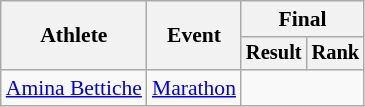<table class="wikitable" style="font-size:90%">
<tr>
<th rowspan="2">Athlete</th>
<th rowspan="2">Event</th>
<th colspan="2">Final</th>
</tr>
<tr style="font-size:95%">
<th>Result</th>
<th>Rank</th>
</tr>
<tr align=center>
<td align=left><a href='#'>Amina Bettiche</a></td>
<td align=left><a href='#'>Marathon</a></td>
<td colspan=2></td>
</tr>
</table>
